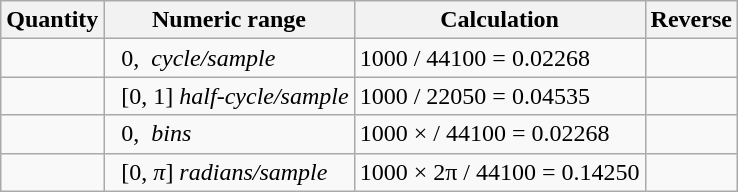<table class="wikitable">
<tr>
<th><strong>Quantity</strong></th>
<th><strong>Numeric range</strong></th>
<th><strong>Calculation</strong></th>
<th><strong>Reverse</strong></th>
</tr>
<tr>
<td></td>
<td>  0,  <em>cycle/sample</em></td>
<td>1000 / 44100 = 0.02268</td>
<td></td>
</tr>
<tr>
<td></td>
<td>  [0, 1] <em>half-cycle/sample</em></td>
<td>1000 / 22050 = 0.04535</td>
<td></td>
</tr>
<tr>
<td></td>
<td>  0,  <em>bins</em></td>
<td>1000 ×  / 44100 = 0.02268 </td>
<td></td>
</tr>
<tr>
<td></td>
<td>  [0, <em>π</em>] <em>radians/sample</em></td>
<td>1000 × 2π / 44100 = 0.14250</td>
<td></td>
</tr>
</table>
